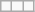<table class="wikitable">
<tr style="vertical-align:top;">
<td></td>
<td></td>
<td></td>
</tr>
</table>
